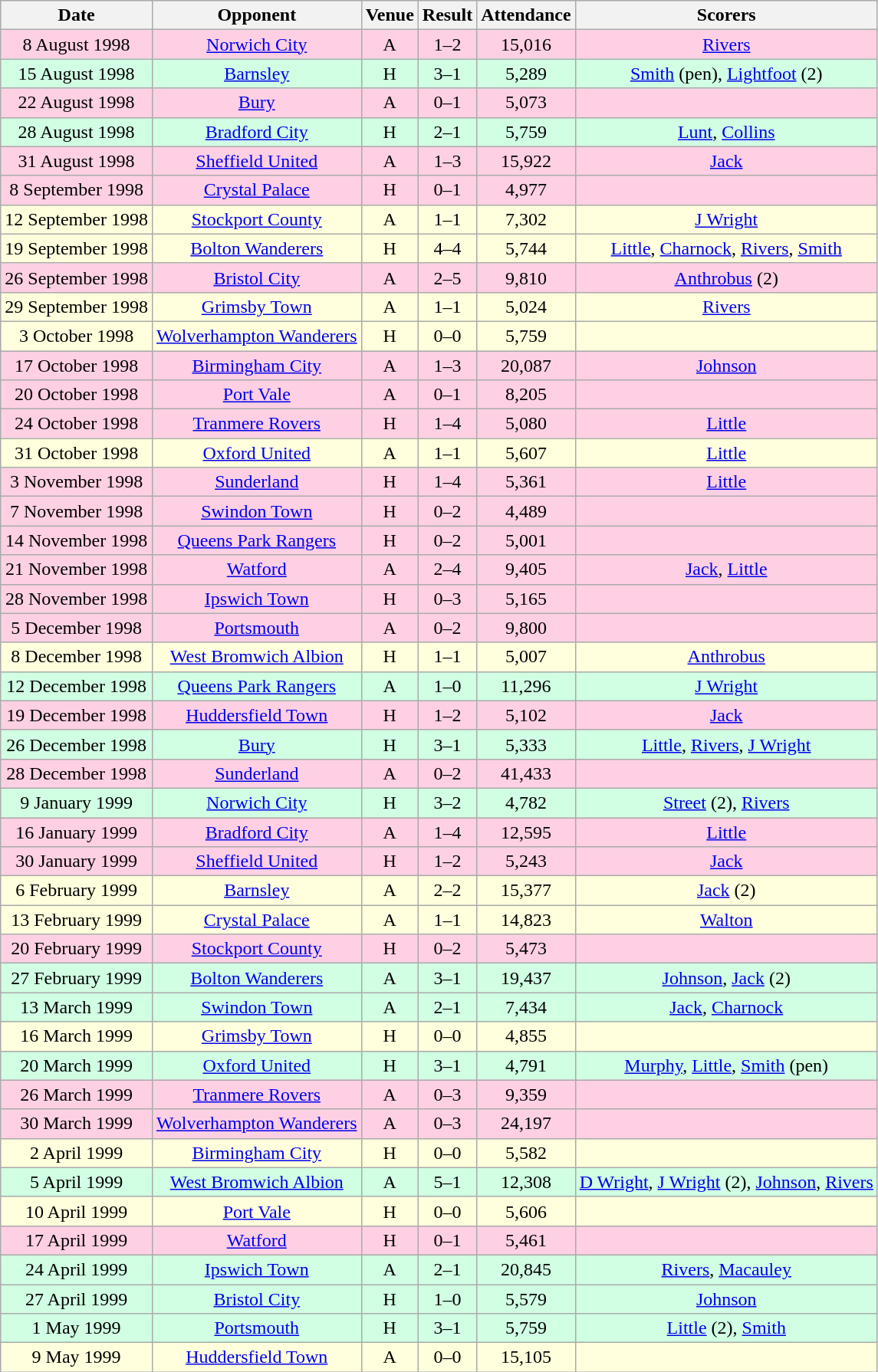<table class="wikitable sortable" style="font-size:100%; text-align:center">
<tr>
<th>Date</th>
<th>Opponent</th>
<th>Venue</th>
<th>Result</th>
<th>Attendance</th>
<th>Scorers</th>
</tr>
<tr style="background-color: #ffd0e3;">
<td>8 August 1998</td>
<td><a href='#'>Norwich City</a></td>
<td>A</td>
<td>1–2</td>
<td>15,016</td>
<td><a href='#'>Rivers</a></td>
</tr>
<tr style="background-color: #d0ffe3;">
<td>15 August 1998</td>
<td><a href='#'>Barnsley</a></td>
<td>H</td>
<td>3–1</td>
<td>5,289</td>
<td><a href='#'>Smith</a> (pen), <a href='#'>Lightfoot</a> (2)</td>
</tr>
<tr style="background-color: #ffd0e3;">
<td>22 August 1998</td>
<td><a href='#'>Bury</a></td>
<td>A</td>
<td>0–1</td>
<td>5,073</td>
<td></td>
</tr>
<tr style="background-color: #d0ffe3;">
<td>28 August 1998</td>
<td><a href='#'>Bradford City</a></td>
<td>H</td>
<td>2–1</td>
<td>5,759</td>
<td><a href='#'>Lunt</a>, <a href='#'>Collins</a></td>
</tr>
<tr style="background-color: #ffd0e3;">
<td>31 August 1998</td>
<td><a href='#'>Sheffield United</a></td>
<td>A</td>
<td>1–3</td>
<td>15,922</td>
<td><a href='#'>Jack</a></td>
</tr>
<tr style="background-color: #ffd0e3;">
<td>8 September 1998</td>
<td><a href='#'>Crystal Palace</a></td>
<td>H</td>
<td>0–1</td>
<td>4,977</td>
<td></td>
</tr>
<tr style="background-color: #ffffdd;">
<td>12 September 1998</td>
<td><a href='#'>Stockport County</a></td>
<td>A</td>
<td>1–1</td>
<td>7,302</td>
<td><a href='#'>J Wright</a></td>
</tr>
<tr style="background-color: #ffffdd;">
<td>19 September 1998</td>
<td><a href='#'>Bolton Wanderers</a></td>
<td>H</td>
<td>4–4</td>
<td>5,744</td>
<td><a href='#'>Little</a>, <a href='#'>Charnock</a>, <a href='#'>Rivers</a>, <a href='#'>Smith</a></td>
</tr>
<tr style="background-color: #ffd0e3;">
<td>26 September 1998</td>
<td><a href='#'>Bristol City</a></td>
<td>A</td>
<td>2–5</td>
<td>9,810</td>
<td><a href='#'>Anthrobus</a> (2)</td>
</tr>
<tr style="background-color: #ffffdd;">
<td>29 September 1998</td>
<td><a href='#'>Grimsby Town</a></td>
<td>A</td>
<td>1–1</td>
<td>5,024</td>
<td><a href='#'>Rivers</a></td>
</tr>
<tr style="background-color: #ffffdd;">
<td>3 October 1998</td>
<td><a href='#'>Wolverhampton Wanderers</a></td>
<td>H</td>
<td>0–0</td>
<td>5,759</td>
<td></td>
</tr>
<tr style="background-color: #ffd0e3;">
<td>17 October 1998</td>
<td><a href='#'>Birmingham City</a></td>
<td>A</td>
<td>1–3</td>
<td>20,087</td>
<td><a href='#'>Johnson</a></td>
</tr>
<tr style="background-color: #ffd0e3;">
<td>20 October 1998</td>
<td><a href='#'>Port Vale</a></td>
<td>A</td>
<td>0–1</td>
<td>8,205</td>
<td></td>
</tr>
<tr style="background-color: #ffd0e3;">
<td>24 October 1998</td>
<td><a href='#'>Tranmere Rovers</a></td>
<td>H</td>
<td>1–4</td>
<td>5,080</td>
<td><a href='#'>Little</a></td>
</tr>
<tr style="background-color: #ffffdd;">
<td>31 October 1998</td>
<td><a href='#'>Oxford United</a></td>
<td>A</td>
<td>1–1</td>
<td>5,607</td>
<td><a href='#'>Little</a></td>
</tr>
<tr style="background-color: #ffd0e3;">
<td>3 November 1998</td>
<td><a href='#'>Sunderland</a></td>
<td>H</td>
<td>1–4</td>
<td>5,361</td>
<td><a href='#'>Little</a></td>
</tr>
<tr style="background-color: #ffd0e3;">
<td>7 November 1998</td>
<td><a href='#'>Swindon Town</a></td>
<td>H</td>
<td>0–2</td>
<td>4,489</td>
<td></td>
</tr>
<tr style="background-color: #ffd0e3;">
<td>14 November 1998</td>
<td><a href='#'>Queens Park Rangers</a></td>
<td>H</td>
<td>0–2</td>
<td>5,001</td>
<td></td>
</tr>
<tr style="background-color: #ffd0e3;">
<td>21 November 1998</td>
<td><a href='#'>Watford</a></td>
<td>A</td>
<td>2–4</td>
<td>9,405</td>
<td><a href='#'>Jack</a>, <a href='#'>Little</a></td>
</tr>
<tr style="background-color: #ffd0e3;">
<td>28 November 1998</td>
<td><a href='#'>Ipswich Town</a></td>
<td>H</td>
<td>0–3</td>
<td>5,165</td>
<td></td>
</tr>
<tr style="background-color: #ffd0e3;">
<td>5 December 1998</td>
<td><a href='#'>Portsmouth</a></td>
<td>A</td>
<td>0–2</td>
<td>9,800</td>
<td></td>
</tr>
<tr style="background-color: #ffffdd;">
<td>8 December 1998</td>
<td><a href='#'>West Bromwich Albion</a></td>
<td>H</td>
<td>1–1</td>
<td>5,007</td>
<td><a href='#'>Anthrobus</a></td>
</tr>
<tr style="background-color: #d0ffe3;">
<td>12 December 1998</td>
<td><a href='#'>Queens Park Rangers</a></td>
<td>A</td>
<td>1–0</td>
<td>11,296</td>
<td><a href='#'>J Wright</a></td>
</tr>
<tr style="background-color: #ffd0e3;">
<td>19 December 1998</td>
<td><a href='#'>Huddersfield Town</a></td>
<td>H</td>
<td>1–2</td>
<td>5,102</td>
<td><a href='#'>Jack</a></td>
</tr>
<tr style="background-color: #d0ffe3;">
<td>26 December 1998</td>
<td><a href='#'>Bury</a></td>
<td>H</td>
<td>3–1</td>
<td>5,333</td>
<td><a href='#'>Little</a>, <a href='#'>Rivers</a>, <a href='#'>J Wright</a></td>
</tr>
<tr style="background-color: #ffd0e3;">
<td>28 December 1998</td>
<td><a href='#'>Sunderland</a></td>
<td>A</td>
<td>0–2</td>
<td>41,433</td>
<td></td>
</tr>
<tr style="background-color: #d0ffe3;">
<td>9 January 1999</td>
<td><a href='#'>Norwich City</a></td>
<td>H</td>
<td>3–2</td>
<td>4,782</td>
<td><a href='#'>Street</a> (2), <a href='#'>Rivers</a></td>
</tr>
<tr style="background-color: #ffd0e3;">
<td>16 January 1999</td>
<td><a href='#'>Bradford City</a></td>
<td>A</td>
<td>1–4</td>
<td>12,595</td>
<td><a href='#'>Little</a></td>
</tr>
<tr style="background-color: #ffd0e3;">
<td>30 January 1999</td>
<td><a href='#'>Sheffield United</a></td>
<td>H</td>
<td>1–2</td>
<td>5,243</td>
<td><a href='#'>Jack</a></td>
</tr>
<tr style="background-color: #ffffdd;">
<td>6 February 1999</td>
<td><a href='#'>Barnsley</a></td>
<td>A</td>
<td>2–2</td>
<td>15,377</td>
<td><a href='#'>Jack</a> (2)</td>
</tr>
<tr style="background-color: #ffffdd;">
<td>13 February 1999</td>
<td><a href='#'>Crystal Palace</a></td>
<td>A</td>
<td>1–1</td>
<td>14,823</td>
<td><a href='#'>Walton</a></td>
</tr>
<tr style="background-color: #ffd0e3;">
<td>20 February 1999</td>
<td><a href='#'>Stockport County</a></td>
<td>H</td>
<td>0–2</td>
<td>5,473</td>
<td></td>
</tr>
<tr style="background-color: #d0ffe3;">
<td>27 February 1999</td>
<td><a href='#'>Bolton Wanderers</a></td>
<td>A</td>
<td>3–1</td>
<td>19,437</td>
<td><a href='#'>Johnson</a>, <a href='#'>Jack</a> (2)</td>
</tr>
<tr style="background-color: #d0ffe3;">
<td>13 March 1999</td>
<td><a href='#'>Swindon Town</a></td>
<td>A</td>
<td>2–1</td>
<td>7,434</td>
<td><a href='#'>Jack</a>, <a href='#'>Charnock</a></td>
</tr>
<tr style="background-color: #ffffdd;">
<td>16 March 1999</td>
<td><a href='#'>Grimsby Town</a></td>
<td>H</td>
<td>0–0</td>
<td>4,855</td>
<td></td>
</tr>
<tr style="background-color: #d0ffe3;">
<td>20 March 1999</td>
<td><a href='#'>Oxford United</a></td>
<td>H</td>
<td>3–1</td>
<td>4,791</td>
<td><a href='#'>Murphy</a>, <a href='#'>Little</a>, <a href='#'>Smith</a> (pen)</td>
</tr>
<tr style="background-color: #ffd0e3;">
<td>26 March 1999</td>
<td><a href='#'>Tranmere Rovers</a></td>
<td>A</td>
<td>0–3</td>
<td>9,359</td>
<td></td>
</tr>
<tr style="background-color: #ffd0e3;">
<td>30 March 1999</td>
<td><a href='#'>Wolverhampton Wanderers</a></td>
<td>A</td>
<td>0–3</td>
<td>24,197</td>
<td></td>
</tr>
<tr style="background-color: #ffffdd;">
<td>2 April 1999</td>
<td><a href='#'>Birmingham City</a></td>
<td>H</td>
<td>0–0</td>
<td>5,582</td>
<td></td>
</tr>
<tr style="background-color: #d0ffe3;">
<td>5 April 1999</td>
<td><a href='#'>West Bromwich Albion</a></td>
<td>A</td>
<td>5–1</td>
<td>12,308</td>
<td><a href='#'>D Wright</a>, <a href='#'>J Wright</a> (2), <a href='#'>Johnson</a>, <a href='#'>Rivers</a></td>
</tr>
<tr style="background-color: #ffffdd;">
<td>10 April 1999</td>
<td><a href='#'>Port Vale</a></td>
<td>H</td>
<td>0–0</td>
<td>5,606</td>
<td></td>
</tr>
<tr style="background-color: #ffd0e3;">
<td>17 April 1999</td>
<td><a href='#'>Watford</a></td>
<td>H</td>
<td>0–1</td>
<td>5,461</td>
<td></td>
</tr>
<tr style="background-color: #d0ffe3;">
<td>24 April 1999</td>
<td><a href='#'>Ipswich Town</a></td>
<td>A</td>
<td>2–1</td>
<td>20,845</td>
<td><a href='#'>Rivers</a>, <a href='#'>Macauley</a></td>
</tr>
<tr style="background-color: #d0ffe3;">
<td>27 April 1999</td>
<td><a href='#'>Bristol City</a></td>
<td>H</td>
<td>1–0</td>
<td>5,579</td>
<td><a href='#'>Johnson</a></td>
</tr>
<tr style="background-color: #d0ffe3;">
<td>1 May 1999</td>
<td><a href='#'>Portsmouth</a></td>
<td>H</td>
<td>3–1</td>
<td>5,759</td>
<td><a href='#'>Little</a> (2), <a href='#'>Smith</a></td>
</tr>
<tr style="background-color: #ffffdd;">
<td>9 May 1999</td>
<td><a href='#'>Huddersfield Town</a></td>
<td>A</td>
<td>0–0</td>
<td>15,105</td>
<td></td>
</tr>
</table>
